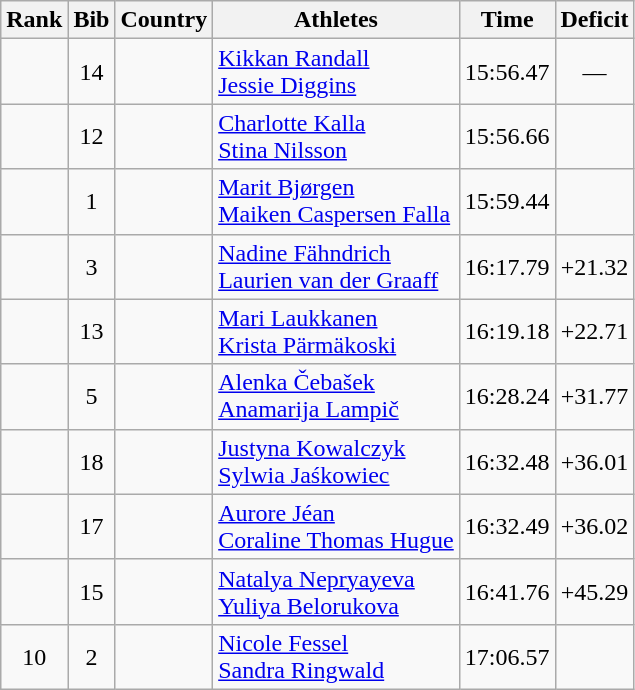<table class="wikitable sortable" style="text-align:center">
<tr>
<th>Rank</th>
<th>Bib</th>
<th>Country</th>
<th>Athletes</th>
<th>Time</th>
<th>Deficit</th>
</tr>
<tr>
<td></td>
<td>14</td>
<td align="left"></td>
<td align="left"><a href='#'>Kikkan Randall</a><br><a href='#'>Jessie Diggins</a></td>
<td>15:56.47</td>
<td>—</td>
</tr>
<tr>
<td></td>
<td>12</td>
<td align="left"></td>
<td align="left"><a href='#'>Charlotte Kalla</a><br><a href='#'>Stina Nilsson</a></td>
<td>15:56.66</td>
<td></td>
</tr>
<tr>
<td></td>
<td>1</td>
<td align="left"></td>
<td align="left"><a href='#'>Marit Bjørgen</a><br><a href='#'>Maiken Caspersen Falla</a></td>
<td>15:59.44</td>
<td></td>
</tr>
<tr>
<td></td>
<td>3</td>
<td align="left"></td>
<td align="left"><a href='#'>Nadine Fähndrich</a><br><a href='#'>Laurien van der Graaff</a></td>
<td>16:17.79</td>
<td>+21.32</td>
</tr>
<tr>
<td></td>
<td>13</td>
<td align="left"></td>
<td align="left"><a href='#'>Mari Laukkanen</a><br><a href='#'>Krista Pärmäkoski</a></td>
<td>16:19.18</td>
<td>+22.71</td>
</tr>
<tr>
<td></td>
<td>5</td>
<td align="left"></td>
<td align="left"><a href='#'>Alenka Čebašek</a><br><a href='#'>Anamarija Lampič</a></td>
<td>16:28.24</td>
<td>+31.77</td>
</tr>
<tr>
<td></td>
<td>18</td>
<td align="left"></td>
<td align="left"><a href='#'>Justyna Kowalczyk</a><br><a href='#'>Sylwia Jaśkowiec</a></td>
<td>16:32.48</td>
<td>+36.01</td>
</tr>
<tr>
<td></td>
<td>17</td>
<td align="left"></td>
<td align="left"><a href='#'>Aurore Jéan</a><br><a href='#'>Coraline Thomas Hugue</a></td>
<td>16:32.49</td>
<td>+36.02</td>
</tr>
<tr>
<td></td>
<td>15</td>
<td align="left"></td>
<td align="left"><a href='#'>Natalya Nepryayeva</a><br><a href='#'>Yuliya Belorukova</a></td>
<td>16:41.76</td>
<td>+45.29</td>
</tr>
<tr>
<td>10</td>
<td>2</td>
<td align="left"></td>
<td align="left"><a href='#'>Nicole Fessel</a><br><a href='#'>Sandra Ringwald</a></td>
<td>17:06.57</td>
<td></td>
</tr>
</table>
